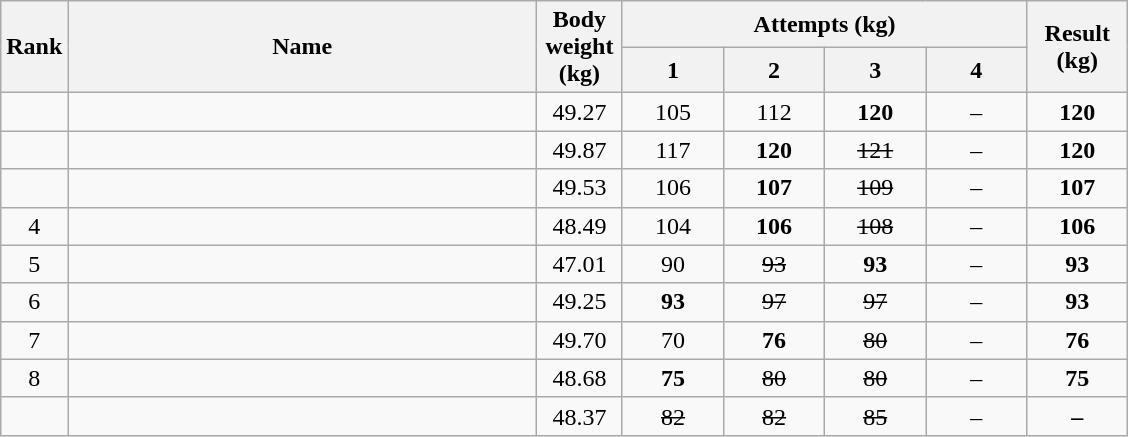<table class="wikitable" style="text-align:center;">
<tr>
<th rowspan="2">Rank</th>
<th rowspan="2" width="305">Name</th>
<th rowspan="2" width="50">Body weight (kg)</th>
<th colspan="4">Attempts (kg)</th>
<th rowspan="2" width="60">Result (kg)</th>
</tr>
<tr>
<th width="60">1</th>
<th width="60">2</th>
<th width="60">3</th>
<th width="60">4</th>
</tr>
<tr>
<td></td>
<td align=left></td>
<td>49.27</td>
<td>105</td>
<td>112</td>
<td><strong>120</strong></td>
<td>–</td>
<td><strong>120</strong></td>
</tr>
<tr>
<td></td>
<td align=left></td>
<td>49.87</td>
<td>117</td>
<td><strong>120</strong> </td>
<td><s>121</s></td>
<td>–</td>
<td><strong>120</strong></td>
</tr>
<tr>
<td></td>
<td align=left></td>
<td>49.53</td>
<td>106</td>
<td><strong>107</strong></td>
<td><s>109</s></td>
<td>–</td>
<td><strong>107</strong></td>
</tr>
<tr>
<td>4</td>
<td align=left></td>
<td>48.49</td>
<td>104</td>
<td><strong>106</strong></td>
<td><s>108</s></td>
<td>–</td>
<td><strong>106</strong></td>
</tr>
<tr>
<td>5</td>
<td align=left></td>
<td>47.01</td>
<td>90</td>
<td><s>93</s></td>
<td><strong>93</strong></td>
<td>–</td>
<td><strong>93</strong></td>
</tr>
<tr>
<td>6</td>
<td align=left></td>
<td>49.25</td>
<td><strong>93</strong></td>
<td><s>97</s></td>
<td><s>97</s></td>
<td>–</td>
<td><strong>93</strong></td>
</tr>
<tr>
<td>7</td>
<td align=left></td>
<td>49.70</td>
<td>70</td>
<td><strong>76</strong></td>
<td><s>80</s></td>
<td>–</td>
<td><strong>76</strong></td>
</tr>
<tr>
<td>8</td>
<td align=left></td>
<td>48.68</td>
<td><strong>75</strong></td>
<td><s>80</s></td>
<td><s>80</s></td>
<td>–</td>
<td><strong>75</strong></td>
</tr>
<tr>
<td></td>
<td align=left></td>
<td>48.37</td>
<td><s>82</s></td>
<td><s>82</s></td>
<td><s>85</s></td>
<td>–</td>
<td><strong>–</strong></td>
</tr>
</table>
